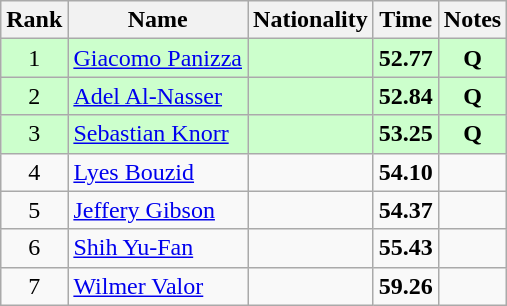<table class="wikitable sortable" style="text-align:center">
<tr>
<th>Rank</th>
<th>Name</th>
<th>Nationality</th>
<th>Time</th>
<th>Notes</th>
</tr>
<tr bgcolor=ccffcc>
<td>1</td>
<td align=left><a href='#'>Giacomo Panizza</a></td>
<td align=left></td>
<td><strong>52.77</strong></td>
<td><strong>Q</strong></td>
</tr>
<tr bgcolor=ccffcc>
<td>2</td>
<td align=left><a href='#'>Adel Al-Nasser</a></td>
<td align=left></td>
<td><strong>52.84</strong></td>
<td><strong>Q</strong></td>
</tr>
<tr bgcolor=ccffcc>
<td>3</td>
<td align=left><a href='#'>Sebastian Knorr</a></td>
<td align=left></td>
<td><strong>53.25</strong></td>
<td><strong>Q</strong></td>
</tr>
<tr>
<td>4</td>
<td align=left><a href='#'>Lyes Bouzid</a></td>
<td align=left></td>
<td><strong>54.10</strong></td>
<td></td>
</tr>
<tr>
<td>5</td>
<td align=left><a href='#'>Jeffery Gibson</a></td>
<td align=left></td>
<td><strong>54.37</strong></td>
<td></td>
</tr>
<tr>
<td>6</td>
<td align=left><a href='#'>Shih Yu-Fan</a></td>
<td align=left></td>
<td><strong>55.43</strong></td>
<td></td>
</tr>
<tr>
<td>7</td>
<td align=left><a href='#'>Wilmer Valor</a></td>
<td align=left></td>
<td><strong>59.26</strong></td>
<td></td>
</tr>
</table>
